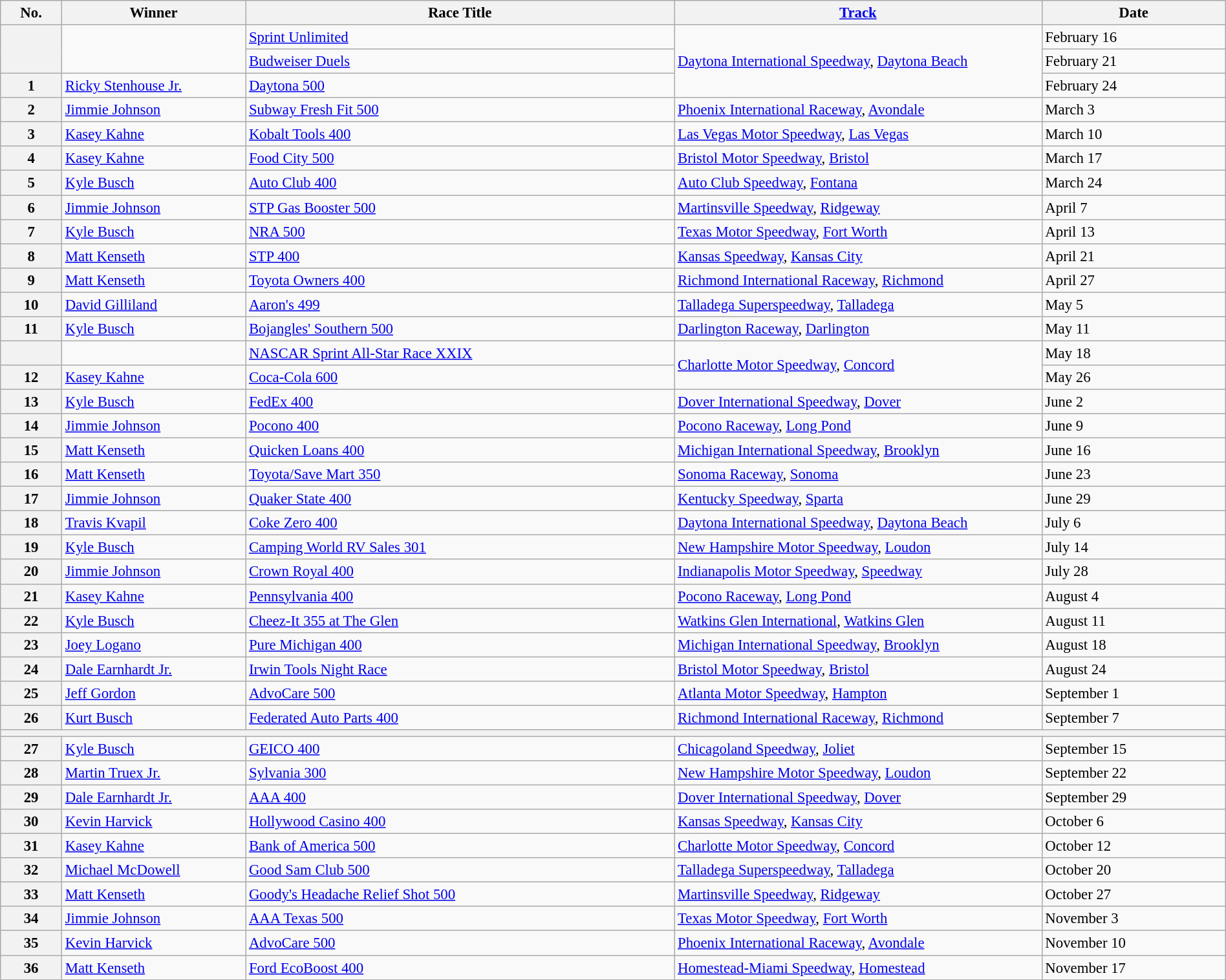<table class="wikitable sortable" style="font-size:95%; width:100%">
<tr>
<th style="width:5%;">No.</th>
<th style="width:15%;">Winner</th>
<th style="width:35%;">Race Title</th>
<th style="width:30%;"><a href='#'>Track</a></th>
<th style="width:15%;">Date</th>
</tr>
<tr>
<th rowspan="2"></th>
<td rowspan="2"></td>
<td><a href='#'>Sprint Unlimited</a></td>
<td rowspan=3><a href='#'>Daytona International Speedway</a>, <a href='#'>Daytona Beach</a></td>
<td>February 16</td>
</tr>
<tr>
<td><a href='#'>Budweiser Duels</a></td>
<td>February 21</td>
</tr>
<tr>
<th>1</th>
<td><a href='#'>Ricky Stenhouse Jr.</a></td>
<td><a href='#'>Daytona 500</a></td>
<td>February 24</td>
</tr>
<tr>
<th>2</th>
<td><a href='#'>Jimmie Johnson</a></td>
<td><a href='#'>Subway Fresh Fit 500</a></td>
<td><a href='#'>Phoenix International Raceway</a>, <a href='#'>Avondale</a></td>
<td>March 3</td>
</tr>
<tr>
<th>3</th>
<td><a href='#'>Kasey Kahne</a></td>
<td><a href='#'>Kobalt Tools 400</a></td>
<td><a href='#'>Las Vegas Motor Speedway</a>, <a href='#'>Las Vegas</a></td>
<td>March 10</td>
</tr>
<tr>
<th>4</th>
<td><a href='#'>Kasey Kahne</a></td>
<td><a href='#'>Food City 500</a></td>
<td><a href='#'>Bristol Motor Speedway</a>, <a href='#'>Bristol</a></td>
<td>March 17</td>
</tr>
<tr>
<th>5</th>
<td><a href='#'>Kyle Busch</a></td>
<td><a href='#'>Auto Club 400</a></td>
<td><a href='#'>Auto Club Speedway</a>, <a href='#'>Fontana</a></td>
<td>March 24</td>
</tr>
<tr>
<th>6</th>
<td><a href='#'>Jimmie Johnson</a></td>
<td><a href='#'>STP Gas Booster 500</a></td>
<td><a href='#'>Martinsville Speedway</a>, <a href='#'>Ridgeway</a></td>
<td>April 7</td>
</tr>
<tr>
<th>7</th>
<td><a href='#'>Kyle Busch</a></td>
<td><a href='#'>NRA 500</a></td>
<td><a href='#'>Texas Motor Speedway</a>, <a href='#'>Fort Worth</a></td>
<td>April 13</td>
</tr>
<tr>
<th>8</th>
<td><a href='#'>Matt Kenseth</a></td>
<td><a href='#'>STP 400</a></td>
<td><a href='#'>Kansas Speedway</a>, <a href='#'>Kansas City</a></td>
<td>April 21</td>
</tr>
<tr>
<th>9</th>
<td><a href='#'>Matt Kenseth</a></td>
<td><a href='#'>Toyota Owners 400</a></td>
<td><a href='#'>Richmond International Raceway</a>, <a href='#'>Richmond</a></td>
<td>April 27</td>
</tr>
<tr>
<th>10</th>
<td><a href='#'>David Gilliland</a></td>
<td><a href='#'>Aaron's 499</a></td>
<td><a href='#'>Talladega Superspeedway</a>, <a href='#'>Talladega</a></td>
<td>May 5</td>
</tr>
<tr>
<th>11</th>
<td><a href='#'>Kyle Busch</a></td>
<td><a href='#'>Bojangles' Southern 500</a></td>
<td><a href='#'>Darlington Raceway</a>, <a href='#'>Darlington</a></td>
<td>May 11</td>
</tr>
<tr>
<th></th>
<td></td>
<td><a href='#'>NASCAR Sprint All-Star Race XXIX</a></td>
<td rowspan=2><a href='#'>Charlotte Motor Speedway</a>, <a href='#'>Concord</a></td>
<td>May 18</td>
</tr>
<tr>
<th>12</th>
<td><a href='#'>Kasey Kahne</a></td>
<td><a href='#'>Coca-Cola 600</a></td>
<td>May 26</td>
</tr>
<tr>
<th>13</th>
<td><a href='#'>Kyle Busch</a></td>
<td><a href='#'>FedEx 400</a></td>
<td><a href='#'>Dover International Speedway</a>, <a href='#'>Dover</a></td>
<td>June 2</td>
</tr>
<tr>
<th>14</th>
<td><a href='#'>Jimmie Johnson</a></td>
<td><a href='#'>Pocono 400</a></td>
<td><a href='#'>Pocono Raceway</a>, <a href='#'>Long Pond</a></td>
<td>June 9</td>
</tr>
<tr>
<th>15</th>
<td><a href='#'>Matt Kenseth</a></td>
<td><a href='#'>Quicken Loans 400</a></td>
<td><a href='#'>Michigan International Speedway</a>, <a href='#'>Brooklyn</a></td>
<td>June 16</td>
</tr>
<tr>
<th>16</th>
<td><a href='#'>Matt Kenseth</a></td>
<td><a href='#'>Toyota/Save Mart 350</a></td>
<td><a href='#'>Sonoma Raceway</a>, <a href='#'>Sonoma</a></td>
<td>June 23</td>
</tr>
<tr>
<th>17</th>
<td><a href='#'>Jimmie Johnson</a></td>
<td><a href='#'>Quaker State 400</a></td>
<td><a href='#'>Kentucky Speedway</a>, <a href='#'>Sparta</a></td>
<td>June 29</td>
</tr>
<tr>
<th>18</th>
<td><a href='#'>Travis Kvapil</a></td>
<td><a href='#'>Coke Zero 400</a></td>
<td><a href='#'>Daytona International Speedway</a>, <a href='#'>Daytona Beach</a></td>
<td>July 6</td>
</tr>
<tr>
<th>19</th>
<td><a href='#'>Kyle Busch</a></td>
<td><a href='#'>Camping World RV Sales 301</a></td>
<td><a href='#'>New Hampshire Motor Speedway</a>, <a href='#'>Loudon</a></td>
<td>July 14</td>
</tr>
<tr>
<th>20</th>
<td><a href='#'>Jimmie Johnson</a></td>
<td><a href='#'>Crown Royal 400</a></td>
<td><a href='#'>Indianapolis Motor Speedway</a>, <a href='#'>Speedway</a></td>
<td>July 28</td>
</tr>
<tr>
<th>21</th>
<td><a href='#'>Kasey Kahne</a></td>
<td><a href='#'>Pennsylvania 400</a></td>
<td><a href='#'>Pocono Raceway</a>, <a href='#'>Long Pond</a></td>
<td>August 4</td>
</tr>
<tr>
<th>22</th>
<td><a href='#'>Kyle Busch</a></td>
<td><a href='#'>Cheez-It 355 at The Glen</a></td>
<td><a href='#'>Watkins Glen International</a>, <a href='#'>Watkins Glen</a></td>
<td>August 11</td>
</tr>
<tr>
<th>23</th>
<td><a href='#'>Joey Logano</a></td>
<td><a href='#'>Pure Michigan 400</a></td>
<td><a href='#'>Michigan International Speedway</a>, <a href='#'>Brooklyn</a></td>
<td>August 18</td>
</tr>
<tr>
<th>24</th>
<td><a href='#'>Dale Earnhardt Jr.</a></td>
<td><a href='#'>Irwin Tools Night Race</a></td>
<td><a href='#'>Bristol Motor Speedway</a>, <a href='#'>Bristol</a></td>
<td>August 24</td>
</tr>
<tr>
<th>25</th>
<td><a href='#'>Jeff Gordon</a></td>
<td><a href='#'>AdvoCare 500</a></td>
<td><a href='#'>Atlanta Motor Speedway</a>, <a href='#'>Hampton</a></td>
<td>September 1</td>
</tr>
<tr>
<th>26</th>
<td><a href='#'>Kurt Busch</a></td>
<td><a href='#'>Federated Auto Parts 400</a></td>
<td><a href='#'>Richmond International Raceway</a>, <a href='#'>Richmond</a></td>
<td>September 7</td>
</tr>
<tr>
<th colspan="5"></th>
</tr>
<tr>
<th>27</th>
<td><a href='#'>Kyle Busch</a></td>
<td><a href='#'>GEICO 400</a></td>
<td><a href='#'>Chicagoland Speedway</a>, <a href='#'>Joliet</a></td>
<td>September 15</td>
</tr>
<tr>
<th>28</th>
<td><a href='#'>Martin Truex Jr.</a></td>
<td><a href='#'>Sylvania 300</a></td>
<td><a href='#'>New Hampshire Motor Speedway</a>, <a href='#'>Loudon</a></td>
<td>September 22</td>
</tr>
<tr>
<th>29</th>
<td><a href='#'>Dale Earnhardt Jr.</a></td>
<td><a href='#'>AAA 400</a></td>
<td><a href='#'>Dover International Speedway</a>, <a href='#'>Dover</a></td>
<td>September 29</td>
</tr>
<tr>
<th>30</th>
<td><a href='#'>Kevin Harvick</a></td>
<td><a href='#'>Hollywood Casino 400</a></td>
<td><a href='#'>Kansas Speedway</a>, <a href='#'>Kansas City</a></td>
<td>October 6</td>
</tr>
<tr>
<th>31</th>
<td><a href='#'>Kasey Kahne</a></td>
<td><a href='#'>Bank of America 500</a></td>
<td><a href='#'>Charlotte Motor Speedway</a>, <a href='#'>Concord</a></td>
<td>October 12</td>
</tr>
<tr>
<th>32</th>
<td><a href='#'>Michael McDowell</a></td>
<td><a href='#'>Good Sam Club 500</a></td>
<td><a href='#'>Talladega Superspeedway</a>, <a href='#'>Talladega</a></td>
<td>October 20</td>
</tr>
<tr>
<th>33</th>
<td><a href='#'>Matt Kenseth</a></td>
<td><a href='#'>Goody's Headache Relief Shot 500</a></td>
<td><a href='#'>Martinsville Speedway</a>, <a href='#'>Ridgeway</a></td>
<td>October 27</td>
</tr>
<tr>
<th>34</th>
<td><a href='#'>Jimmie Johnson</a></td>
<td><a href='#'>AAA Texas 500</a></td>
<td><a href='#'>Texas Motor Speedway</a>, <a href='#'>Fort Worth</a></td>
<td>November 3</td>
</tr>
<tr>
<th>35</th>
<td><a href='#'>Kevin Harvick</a></td>
<td><a href='#'>AdvoCare 500</a></td>
<td><a href='#'>Phoenix International Raceway</a>, <a href='#'>Avondale</a></td>
<td>November 10</td>
</tr>
<tr>
<th>36</th>
<td><a href='#'>Matt Kenseth</a></td>
<td><a href='#'>Ford EcoBoost 400</a></td>
<td><a href='#'>Homestead-Miami Speedway</a>, <a href='#'>Homestead</a></td>
<td>November 17 </td>
</tr>
</table>
